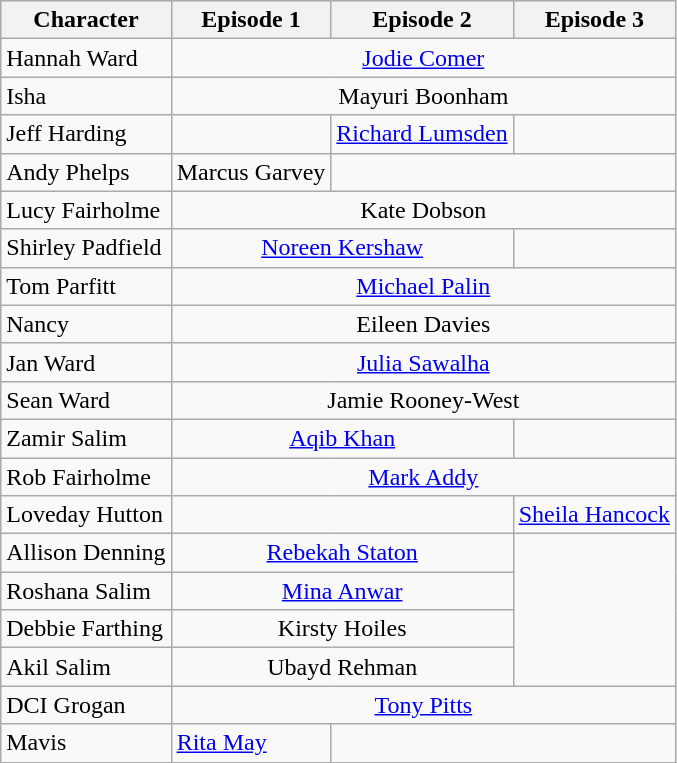<table class="wikitable">
<tr>
<th>Character</th>
<th>Episode 1</th>
<th>Episode 2</th>
<th>Episode 3</th>
</tr>
<tr>
<td>Hannah Ward</td>
<td colspan="3" style="text-align:center;"><a href='#'>Jodie Comer</a></td>
</tr>
<tr>
<td>Isha</td>
<td colspan="3" style="text-align:center;">Mayuri Boonham</td>
</tr>
<tr>
<td>Jeff Harding</td>
<td></td>
<td><a href='#'>Richard Lumsden</a></td>
<td></td>
</tr>
<tr>
<td>Andy Phelps</td>
<td>Marcus Garvey</td>
<td colspan="2"></td>
</tr>
<tr>
<td>Lucy Fairholme</td>
<td colspan="3" style="text-align:center;">Kate Dobson</td>
</tr>
<tr>
<td>Shirley Padfield</td>
<td colspan="2" style="text-align:center;"><a href='#'>Noreen Kershaw</a></td>
<td></td>
</tr>
<tr>
<td>Tom Parfitt</td>
<td colspan="3" style="text-align:center;"><a href='#'>Michael Palin</a></td>
</tr>
<tr>
<td>Nancy</td>
<td colspan="3" style="text-align:center;">Eileen Davies</td>
</tr>
<tr>
<td>Jan Ward</td>
<td colspan="3" style="text-align:center;"><a href='#'>Julia Sawalha</a></td>
</tr>
<tr>
<td>Sean Ward</td>
<td colspan="3" style="text-align:center;">Jamie Rooney-West</td>
</tr>
<tr>
<td>Zamir Salim</td>
<td colspan="2" style="text-align:center;"><a href='#'>Aqib Khan</a></td>
<td></td>
</tr>
<tr>
<td>Rob Fairholme</td>
<td colspan="3" style="text-align:center;"><a href='#'>Mark Addy</a></td>
</tr>
<tr>
<td>Loveday Hutton</td>
<td colspan="2"></td>
<td><a href='#'>Sheila Hancock</a></td>
</tr>
<tr>
<td>Allison Denning</td>
<td colspan="2" style="text-align:center;"><a href='#'>Rebekah Staton</a></td>
<td rowspan="4"></td>
</tr>
<tr>
<td>Roshana Salim</td>
<td colspan="2" style="text-align:center;"><a href='#'>Mina Anwar</a></td>
</tr>
<tr>
<td>Debbie Farthing</td>
<td colspan="2" style="text-align:center;">Kirsty Hoiles</td>
</tr>
<tr>
<td>Akil Salim</td>
<td colspan="2" style="text-align:center;">Ubayd Rehman</td>
</tr>
<tr>
<td>DCI Grogan</td>
<td colspan="3" style="text-align:center;"><a href='#'>Tony Pitts</a></td>
</tr>
<tr>
<td>Mavis</td>
<td><a href='#'>Rita May</a></td>
<td colspan="2"></td>
</tr>
</table>
